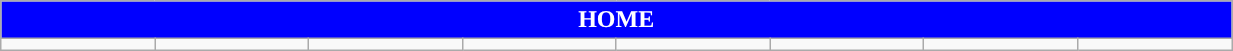<table class="wikitable collapsible collapsed" style="width:65%">
<tr>
<th colspan=16 ! style="color:white; background:blue">HOME</th>
</tr>
<tr>
<td></td>
<td></td>
<td></td>
<td></td>
<td></td>
<td></td>
<td></td>
<td></td>
</tr>
</table>
